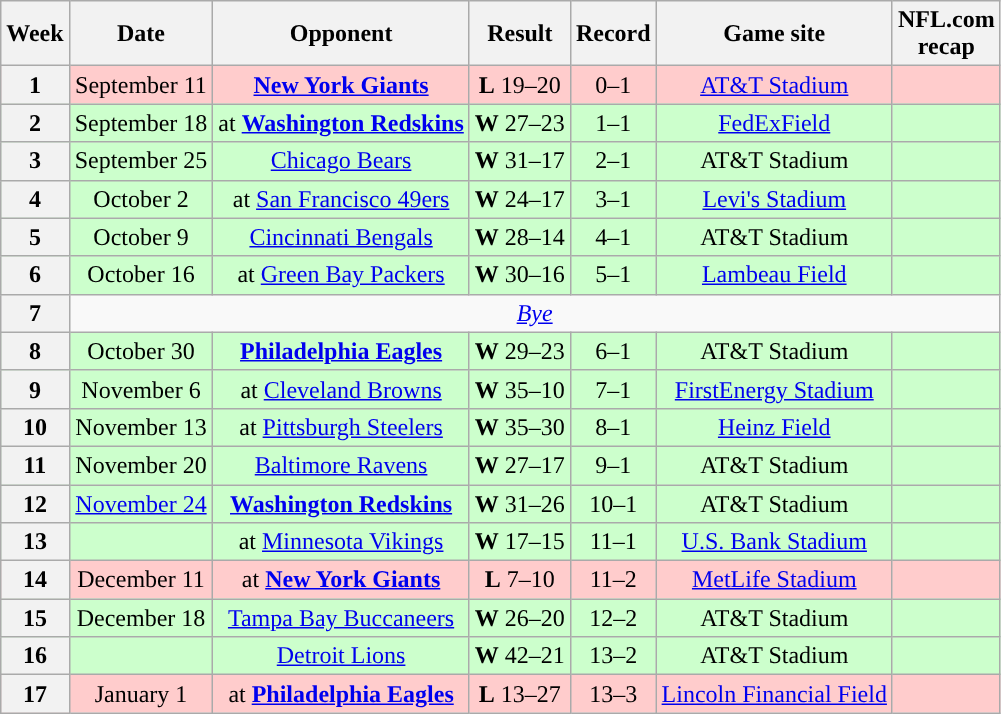<table class="wikitable" style="text-align:center">
<tr>
<th>Week</th>
<th>Date</th>
<th>Opponent</th>
<th>Result</th>
<th>Record</th>
<th>Game site</th>
<th>NFL.com<br>recap</th>
</tr>
<tr style="background:#fcc">
<th>1</th>
<td>September 11</td>
<td><strong><a href='#'>New York Giants</a></strong></td>
<td><strong>L</strong> 19–20</td>
<td>0–1</td>
<td><a href='#'>AT&T Stadium</a></td>
<td></td>
</tr>
<tr style="background:#cfc">
<th>2</th>
<td>September 18</td>
<td>at <strong><a href='#'>Washington Redskins</a></strong></td>
<td><strong>W</strong> 27–23</td>
<td>1–1</td>
<td><a href='#'>FedExField</a></td>
<td></td>
</tr>
<tr style="background:#cfc">
<th>3</th>
<td>September 25</td>
<td><a href='#'>Chicago Bears</a></td>
<td><strong>W</strong> 31–17</td>
<td>2–1</td>
<td>AT&T Stadium</td>
<td></td>
</tr>
<tr style="background:#cfc">
<th>4</th>
<td>October 2</td>
<td>at <a href='#'>San Francisco 49ers</a></td>
<td><strong>W</strong> 24–17</td>
<td>3–1</td>
<td><a href='#'>Levi's Stadium</a></td>
<td></td>
</tr>
<tr style="background:#cfc">
<th>5</th>
<td>October 9</td>
<td><a href='#'>Cincinnati Bengals</a></td>
<td><strong>W</strong> 28–14</td>
<td>4–1</td>
<td>AT&T Stadium</td>
<td></td>
</tr>
<tr style="background:#cfc">
<th>6</th>
<td>October 16</td>
<td>at <a href='#'>Green Bay Packers</a></td>
<td><strong>W</strong> 30–16</td>
<td>5–1</td>
<td><a href='#'>Lambeau Field</a></td>
<td></td>
</tr>
<tr>
<th>7</th>
<td colspan=6><em><a href='#'>Bye</a></em></td>
</tr>
<tr style="background:#cfc">
<th>8</th>
<td>October 30</td>
<td><strong><a href='#'>Philadelphia Eagles</a></strong></td>
<td><strong>W</strong> 29–23 </td>
<td>6–1</td>
<td>AT&T Stadium</td>
<td></td>
</tr>
<tr style="background:#cfc">
<th>9</th>
<td>November 6</td>
<td>at <a href='#'>Cleveland Browns</a></td>
<td><strong>W</strong> 35–10</td>
<td>7–1</td>
<td><a href='#'>FirstEnergy Stadium</a></td>
<td></td>
</tr>
<tr style="background:#cfc">
<th>10</th>
<td>November 13</td>
<td>at <a href='#'>Pittsburgh Steelers</a></td>
<td><strong>W</strong> 35–30</td>
<td>8–1</td>
<td><a href='#'>Heinz Field</a></td>
<td></td>
</tr>
<tr style="background:#cfc">
<th>11</th>
<td>November 20</td>
<td><a href='#'>Baltimore Ravens</a></td>
<td><strong>W</strong> 27–17</td>
<td>9–1</td>
<td>AT&T Stadium</td>
<td></td>
</tr>
<tr style="background:#cfc">
<th>12</th>
<td><a href='#'>November 24</a></td>
<td><strong><a href='#'>Washington Redskins</a></strong></td>
<td><strong>W</strong> 31–26</td>
<td>10–1</td>
<td>AT&T Stadium</td>
<td></td>
</tr>
<tr style="background:#cfc">
<th>13</th>
<td></td>
<td>at <a href='#'>Minnesota Vikings</a></td>
<td><strong>W</strong> 17–15</td>
<td>11–1</td>
<td><a href='#'>U.S. Bank Stadium</a></td>
<td></td>
</tr>
<tr style="background:#fcc">
<th>14</th>
<td>December 11</td>
<td>at <strong><a href='#'>New York Giants</a></strong></td>
<td><strong>L</strong> 7–10</td>
<td>11–2</td>
<td><a href='#'>MetLife Stadium</a></td>
<td></td>
</tr>
<tr style="background:#cfc">
<th>15</th>
<td>December 18</td>
<td><a href='#'>Tampa Bay Buccaneers</a></td>
<td><strong>W</strong> 26–20</td>
<td>12–2</td>
<td>AT&T Stadium</td>
<td></td>
</tr>
<tr style="background:#cfc">
<th>16</th>
<td></td>
<td><a href='#'>Detroit Lions</a></td>
<td><strong>W</strong> 42–21</td>
<td>13–2</td>
<td>AT&T Stadium</td>
<td></td>
</tr>
<tr style="background:#fcc">
<th>17</th>
<td>January 1</td>
<td>at <strong><a href='#'>Philadelphia Eagles</a></strong></td>
<td><strong>L</strong> 13–27</td>
<td>13–3</td>
<td><a href='#'>Lincoln Financial Field</a></td>
<td></td>
</tr>
</table>
